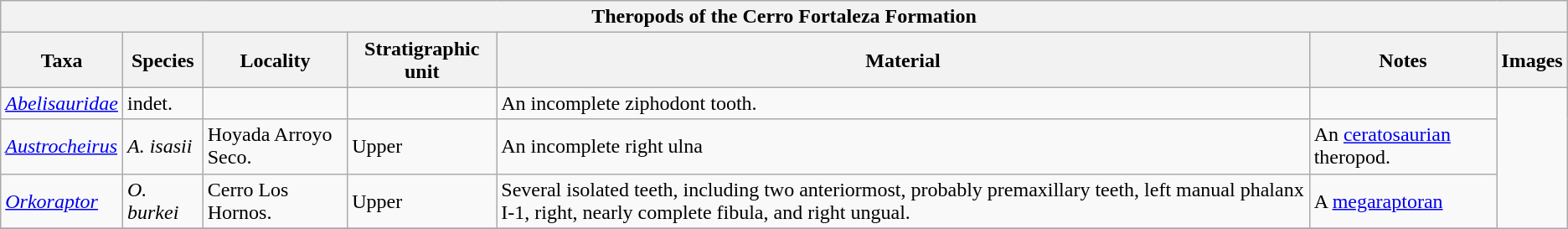<table class="wikitable">
<tr>
<th colspan="7">Theropods of the Cerro Fortaleza Formation</th>
</tr>
<tr>
<th>Taxa</th>
<th>Species</th>
<th>Locality</th>
<th>Stratigraphic unit</th>
<th>Material</th>
<th>Notes</th>
<th>Images</th>
</tr>
<tr>
<td><em><a href='#'>Abelisauridae</a></em></td>
<td>indet.</td>
<td></td>
<td></td>
<td>An incomplete ziphodont tooth.</td>
<td></td>
<td rowspan = 100><br></td>
</tr>
<tr>
<td><em><a href='#'>Austrocheirus</a></em></td>
<td><em>A. isasii</em></td>
<td>Hoyada Arroyo Seco.</td>
<td>Upper</td>
<td>An incomplete right ulna</td>
<td>An <a href='#'>ceratosaurian</a> theropod.</td>
</tr>
<tr>
<td><em><a href='#'>Orkoraptor</a></em></td>
<td><em>O. burkei</em></td>
<td>Cerro Los Hornos.</td>
<td>Upper</td>
<td>Several isolated teeth, including two anteriormost, probably premaxillary teeth, left manual phalanx I-1, right, nearly complete fibula, and right ungual.</td>
<td>A <a href='#'>megaraptoran</a></td>
</tr>
<tr>
</tr>
</table>
